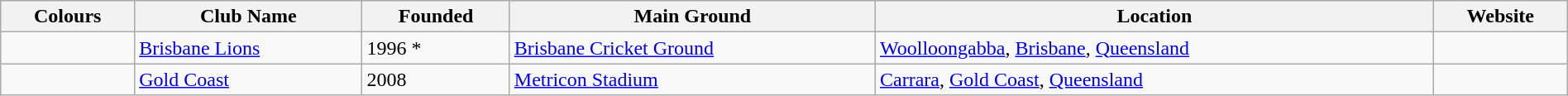<table class="wikitable" style="width:100%">
<tr>
<th>Colours</th>
<th>Club Name</th>
<th>Founded</th>
<th>Main Ground</th>
<th>Location</th>
<th>Website</th>
</tr>
<tr>
<td></td>
<td><a href='#'>Brisbane Lions</a></td>
<td>1996 *</td>
<td><a href='#'>Brisbane Cricket Ground</a></td>
<td><a href='#'>Woolloongabba</a>, <a href='#'>Brisbane</a>, <a href='#'>Queensland</a></td>
<td></td>
</tr>
<tr>
<td></td>
<td><a href='#'>Gold Coast</a></td>
<td>2008</td>
<td><a href='#'>Metricon Stadium</a></td>
<td><a href='#'>Carrara</a>, <a href='#'>Gold Coast</a>, <a href='#'>Queensland</a></td>
<td></td>
</tr>
</table>
